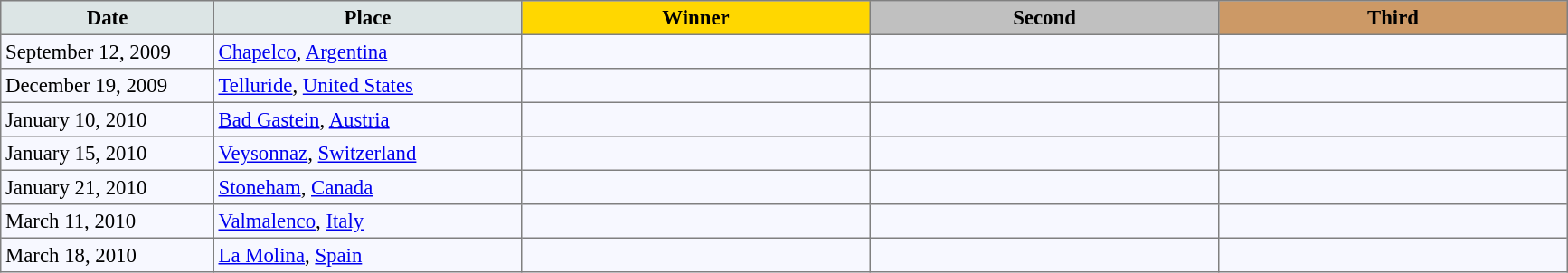<table bgcolor="#f7f8ff" cellpadding="3" cellspacing="0" border="1" style="font-size: 95%; border: gray solid 1px; border-collapse: collapse;">
<tr bgcolor="#CCCCCC">
<td align="center" bgcolor="#DCE5E5" width="150"><strong>Date</strong></td>
<td align="center" bgcolor="#DCE5E5" width="220"><strong>Place</strong></td>
<td align="center" bgcolor="gold" width="250"><strong>Winner</strong></td>
<td align="center" bgcolor="silver" width="250"><strong>Second</strong></td>
<td align="center" bgcolor="CC9966" width="250"><strong>Third</strong></td>
</tr>
<tr align="left">
<td>September 12, 2009</td>
<td> <a href='#'>Chapelco</a>, <a href='#'>Argentina</a></td>
<td></td>
<td></td>
<td></td>
</tr>
<tr align="left">
<td>December 19, 2009</td>
<td> <a href='#'>Telluride</a>, <a href='#'>United States</a></td>
<td></td>
<td></td>
<td></td>
</tr>
<tr align="left">
<td>January 10, 2010</td>
<td> <a href='#'>Bad Gastein</a>, <a href='#'>Austria</a></td>
<td></td>
<td></td>
<td></td>
</tr>
<tr align="left">
<td>January 15, 2010</td>
<td> <a href='#'>Veysonnaz</a>, <a href='#'>Switzerland</a></td>
<td></td>
<td></td>
<td></td>
</tr>
<tr align="left">
<td>January 21, 2010</td>
<td> <a href='#'>Stoneham</a>, <a href='#'>Canada</a></td>
<td></td>
<td></td>
<td></td>
</tr>
<tr align="left">
<td>March 11, 2010</td>
<td> <a href='#'>Valmalenco</a>, <a href='#'>Italy</a></td>
<td></td>
<td></td>
<td></td>
</tr>
<tr align="left">
<td>March 18, 2010</td>
<td> <a href='#'>La Molina</a>, <a href='#'>Spain</a></td>
<td></td>
<td></td>
<td></td>
</tr>
</table>
